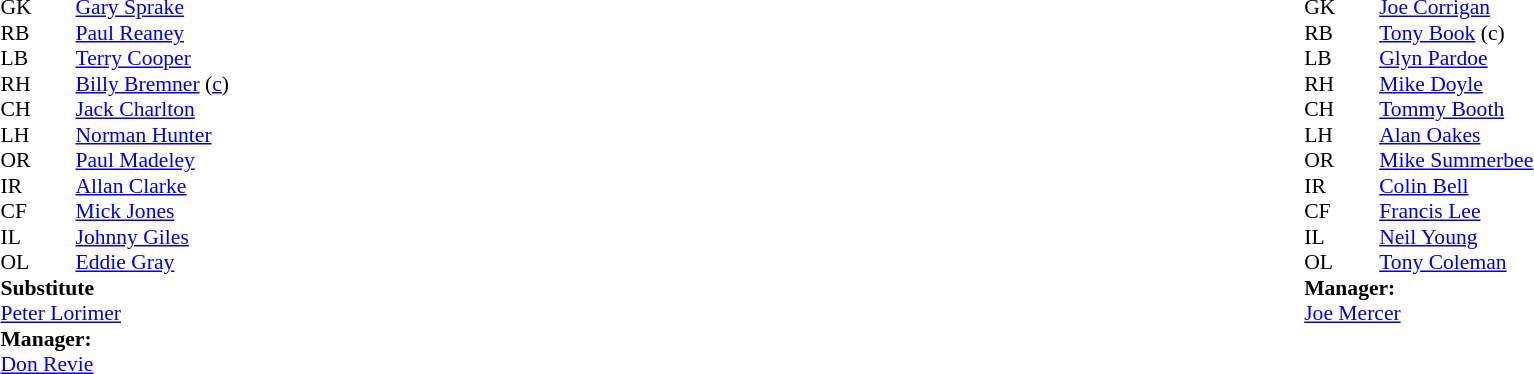<table width="100%">
<tr>
<td valign="top" width="50%"><br><table style="font-size: 90%" cellspacing="0" cellpadding="0">
<tr>
<td colspan="4"></td>
</tr>
<tr>
<th width="25"></th>
<th width="25"></th>
</tr>
<tr>
<td>GK</td>
<td></td>
<td> <a href='#'>Gary Sprake</a></td>
</tr>
<tr>
<td>RB</td>
<td></td>
<td> <a href='#'>Paul Reaney</a></td>
</tr>
<tr>
<td>LB</td>
<td></td>
<td> <a href='#'>Terry Cooper</a></td>
</tr>
<tr>
<td>RH</td>
<td></td>
<td> <a href='#'>Billy Bremner</a> (<a href='#'>c</a>)</td>
</tr>
<tr>
<td>CH</td>
<td></td>
<td> <a href='#'>Jack Charlton</a></td>
</tr>
<tr>
<td>LH</td>
<td></td>
<td> <a href='#'>Norman Hunter</a></td>
</tr>
<tr>
<td>OR</td>
<td></td>
<td> <a href='#'>Paul Madeley</a></td>
</tr>
<tr>
<td>IR</td>
<td></td>
<td> <a href='#'>Allan Clarke</a></td>
</tr>
<tr>
<td>CF</td>
<td></td>
<td> <a href='#'>Mick Jones</a></td>
</tr>
<tr>
<td>IL</td>
<td></td>
<td> <a href='#'>Johnny Giles</a></td>
<td></td>
<td></td>
</tr>
<tr>
<td>OL</td>
<td></td>
<td> <a href='#'>Eddie Gray</a></td>
</tr>
<tr>
<td colspan=4><strong>Substitute</strong></td>
</tr>
<tr>
<td colspan=4> <a href='#'>Peter Lorimer</a></td>
</tr>
<tr>
<td colspan=4><strong>Manager:</strong></td>
</tr>
<tr>
<td colspan="4"> <a href='#'>Don Revie</a></td>
</tr>
</table>
</td>
<td valign="top"></td>
<td valign="top" width="50%"><br><table style="font-size: 90%" cellspacing="0" cellpadding="0" align=center>
<tr>
<td colspan="4"></td>
</tr>
<tr>
<th width="25"></th>
<th width="25"></th>
</tr>
<tr>
<td>GK</td>
<td></td>
<td> <a href='#'>Joe Corrigan</a></td>
</tr>
<tr>
<td>RB</td>
<td></td>
<td> <a href='#'>Tony Book</a> (c)</td>
</tr>
<tr>
<td>LB</td>
<td></td>
<td> <a href='#'>Glyn Pardoe</a></td>
</tr>
<tr>
<td>RH</td>
<td></td>
<td> <a href='#'>Mike Doyle</a></td>
</tr>
<tr>
<td>CH</td>
<td></td>
<td> <a href='#'>Tommy Booth</a></td>
</tr>
<tr>
<td>LH</td>
<td></td>
<td> <a href='#'>Alan Oakes</a></td>
<td></td>
</tr>
<tr>
<td>OR</td>
<td></td>
<td> <a href='#'>Mike Summerbee</a></td>
</tr>
<tr>
<td>IR</td>
<td></td>
<td> <a href='#'>Colin Bell</a></td>
</tr>
<tr>
<td>CF</td>
<td></td>
<td> <a href='#'>Francis Lee</a></td>
</tr>
<tr>
<td>IL</td>
<td></td>
<td> <a href='#'>Neil Young</a></td>
</tr>
<tr>
<td>OL</td>
<td></td>
<td> <a href='#'>Tony Coleman</a></td>
<td></td>
</tr>
<tr>
<td colspan=4><strong>Manager:</strong></td>
</tr>
<tr>
<td colspan="4"> <a href='#'>Joe Mercer</a></td>
</tr>
</table>
</td>
</tr>
</table>
